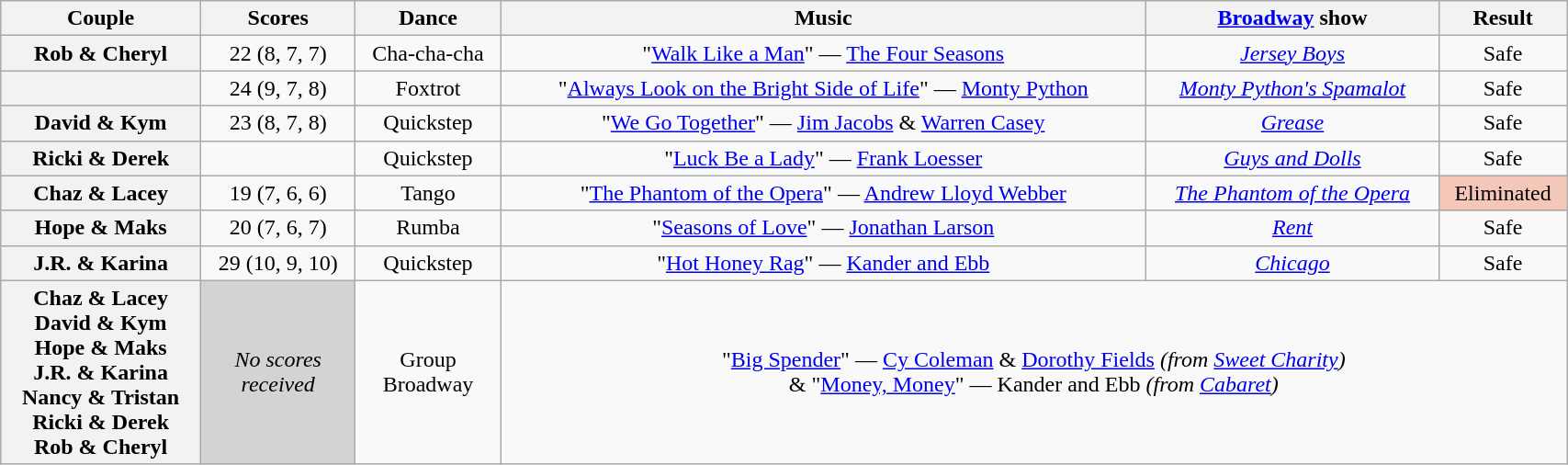<table class="wikitable sortable" style="text-align:center; width:90%">
<tr>
<th scope="col">Couple</th>
<th scope="col">Scores</th>
<th scope="col" class="unsortable">Dance</th>
<th scope="col" class="unsortable">Music</th>
<th scope="col" class="unsortable"><a href='#'>Broadway</a> show</th>
<th scope="col" class="unsortable">Result</th>
</tr>
<tr>
<th scope="row">Rob & Cheryl</th>
<td>22 (8, 7, 7)</td>
<td>Cha-cha-cha</td>
<td>"<a href='#'>Walk Like a Man</a>" — <a href='#'>The Four Seasons</a></td>
<td><em><a href='#'>Jersey Boys</a></em></td>
<td>Safe</td>
</tr>
<tr>
<th scope="row"></th>
<td>24 (9, 7, 8)</td>
<td>Foxtrot</td>
<td>"<a href='#'>Always Look on the Bright Side of Life</a>" — <a href='#'>Monty Python</a></td>
<td><em><a href='#'>Monty Python's Spamalot</a></em></td>
<td>Safe</td>
</tr>
<tr>
<th scope="row">David & Kym</th>
<td>23 (8, 7, 8)</td>
<td>Quickstep</td>
<td>"<a href='#'>We Go Together</a>" — <a href='#'>Jim Jacobs</a> & <a href='#'>Warren Casey</a></td>
<td><em><a href='#'>Grease</a></em></td>
<td>Safe</td>
</tr>
<tr>
<th scope="row">Ricki & Derek</th>
<td></td>
<td>Quickstep</td>
<td>"<a href='#'>Luck Be a Lady</a>" — <a href='#'>Frank Loesser</a></td>
<td><em><a href='#'>Guys and Dolls</a></em></td>
<td>Safe</td>
</tr>
<tr>
<th scope="row">Chaz & Lacey</th>
<td>19 (7, 6, 6)</td>
<td>Tango</td>
<td>"<a href='#'>The Phantom of the Opera</a>" — <a href='#'>Andrew Lloyd Webber</a></td>
<td><em><a href='#'>The Phantom of the Opera</a></em></td>
<td bgcolor=f4c7b8>Eliminated</td>
</tr>
<tr>
<th scope="row">Hope & Maks</th>
<td>20 (7, 6, 7)</td>
<td>Rumba</td>
<td>"<a href='#'>Seasons of Love</a>" — <a href='#'>Jonathan Larson</a></td>
<td><em><a href='#'>Rent</a></em></td>
<td>Safe</td>
</tr>
<tr>
<th scope="row">J.R. & Karina</th>
<td>29 (10, 9, 10)</td>
<td>Quickstep</td>
<td>"<a href='#'>Hot Honey Rag</a>" — <a href='#'>Kander and Ebb</a></td>
<td><em><a href='#'>Chicago</a></em></td>
<td>Safe</td>
</tr>
<tr>
<th scope="row">Chaz & Lacey<br>David & Kym<br>Hope & Maks<br>J.R. & Karina<br>Nancy & Tristan<br>Ricki & Derek<br>Rob & Cheryl</th>
<td bgcolor="lightgray"><em>No scores<br>received</em></td>
<td>Group<br>Broadway</td>
<td colspan="3">"<a href='#'>Big Spender</a>" — <a href='#'>Cy Coleman</a> & <a href='#'>Dorothy Fields</a> <em>(from <a href='#'>Sweet Charity</a>)</em><br>& "<a href='#'>Money, Money</a>" — Kander and Ebb <em>(from <a href='#'>Cabaret</a>)</em></td>
</tr>
</table>
